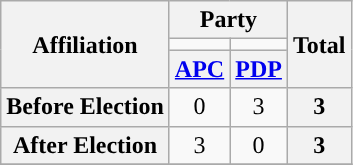<table class="wikitable" style="text-align:center">
<tr>
<th rowspan="3">Affiliation</th>
<th colspan="2">Party</th>
<th rowspan="3">Total</th>
</tr>
<tr>
<td style="background-color:"></td>
<td style="background-color:"></td>
</tr>
<tr>
<th><a href='#'>APC</a></th>
<th><a href='#'>PDP</a></th>
</tr>
<tr>
<th>Before Election</th>
<td>0</td>
<td>3</td>
<th>3</th>
</tr>
<tr>
<th>After Election</th>
<td>3</td>
<td>0</td>
<th>3</th>
</tr>
<tr>
</tr>
</table>
